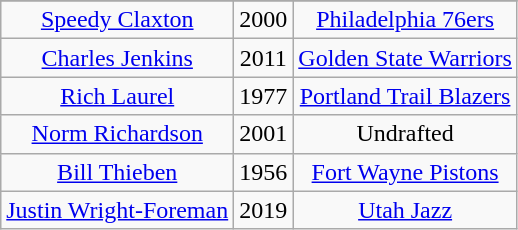<table class="wikitable">
<tr>
</tr>
<tr align="center">
<td><a href='#'>Speedy Claxton</a></td>
<td>2000</td>
<td><a href='#'>Philadelphia 76ers</a></td>
</tr>
<tr align="center">
<td><a href='#'>Charles Jenkins</a></td>
<td>2011</td>
<td><a href='#'>Golden State Warriors</a></td>
</tr>
<tr align="center">
<td><a href='#'>Rich Laurel</a></td>
<td>1977</td>
<td><a href='#'>Portland Trail Blazers</a></td>
</tr>
<tr align="center">
<td><a href='#'>Norm Richardson</a></td>
<td>2001</td>
<td>Undrafted</td>
</tr>
<tr align="center">
<td><a href='#'>Bill Thieben</a></td>
<td>1956</td>
<td><a href='#'>Fort Wayne Pistons</a></td>
</tr>
<tr align="center">
<td><a href='#'>Justin Wright-Foreman</a></td>
<td>2019</td>
<td><a href='#'>Utah Jazz</a></td>
</tr>
</table>
